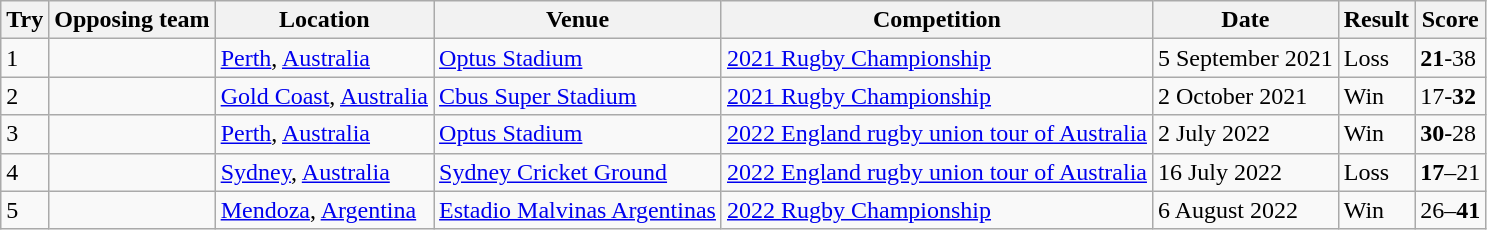<table class="wikitable" style="font-size:100%">
<tr>
<th>Try</th>
<th>Opposing team</th>
<th>Location</th>
<th>Venue</th>
<th>Competition</th>
<th>Date</th>
<th>Result</th>
<th>Score</th>
</tr>
<tr>
<td>1</td>
<td></td>
<td><a href='#'>Perth</a>, <a href='#'>Australia</a></td>
<td><a href='#'>Optus Stadium</a></td>
<td><a href='#'>2021 Rugby Championship</a></td>
<td>5 September 2021</td>
<td>Loss</td>
<td><strong>21</strong>-38</td>
</tr>
<tr>
<td>2</td>
<td></td>
<td><a href='#'>Gold Coast</a>, <a href='#'>Australia</a></td>
<td><a href='#'>Cbus Super Stadium</a></td>
<td><a href='#'>2021 Rugby Championship</a></td>
<td>2 October 2021</td>
<td>Win</td>
<td>17-<strong>32</strong></td>
</tr>
<tr>
<td>3</td>
<td></td>
<td><a href='#'>Perth</a>, <a href='#'>Australia</a></td>
<td><a href='#'>Optus Stadium</a></td>
<td><a href='#'>2022 England rugby union tour of Australia</a></td>
<td>2 July 2022</td>
<td>Win</td>
<td><strong>30</strong>-28</td>
</tr>
<tr>
<td>4</td>
<td></td>
<td><a href='#'>Sydney</a>, <a href='#'>Australia</a></td>
<td><a href='#'>Sydney Cricket Ground</a></td>
<td><a href='#'>2022 England rugby union tour of Australia</a></td>
<td>16 July 2022</td>
<td>Loss</td>
<td><strong>17</strong>–21</td>
</tr>
<tr>
<td>5</td>
<td></td>
<td><a href='#'>Mendoza</a>, <a href='#'>Argentina</a></td>
<td><a href='#'>Estadio Malvinas Argentinas</a></td>
<td><a href='#'>2022 Rugby Championship</a></td>
<td>6 August 2022</td>
<td>Win</td>
<td>26–<strong>41</strong></td>
</tr>
</table>
